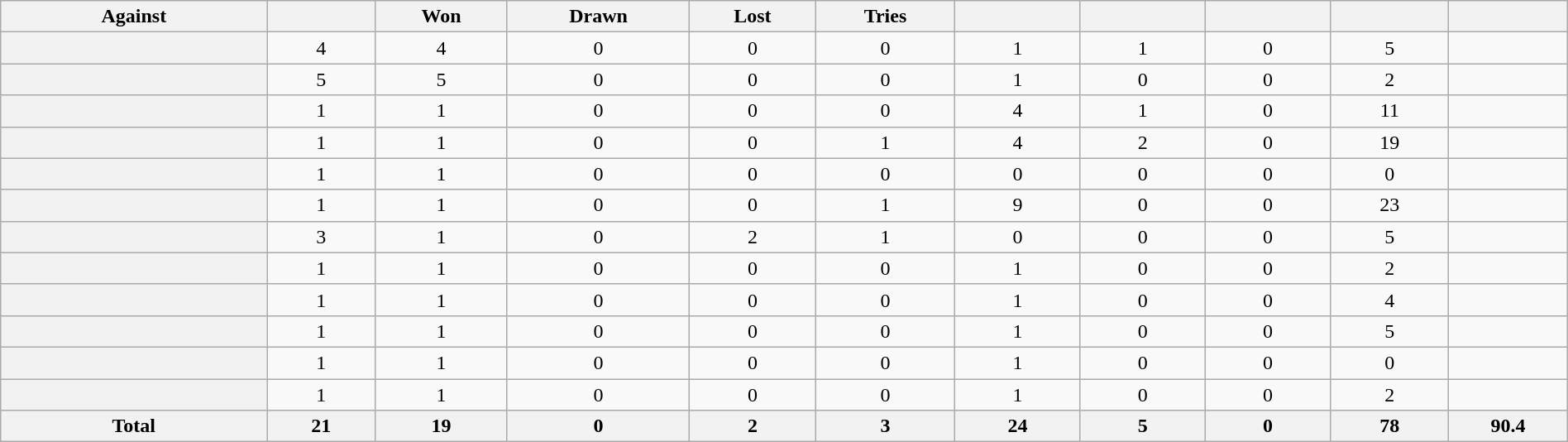<table class="wikitable sortable" style="text-align: center; width: 100%;">
<tr>
<th scope="col" style="width: 17%;">Against</th>
<th scope="col" style="width: 25px;"></th>
<th scope="col" style="width: 20px;">Won</th>
<th scope="col" style="width: 20px;">Drawn</th>
<th scope="col" style="width: 20px;">Lost</th>
<th scope="col" style="width: 30px;">Tries</th>
<th scope="col" style="width: 30px;"></th>
<th scope="col" style="width: 30px;"></th>
<th scope="col" style="width: 30px;"></th>
<th scope="col" style="width: 28px;"></th>
<th scope="col" style="width: 28px;"></th>
</tr>
<tr>
<th scope="row"></th>
<td>4</td>
<td>4</td>
<td>0</td>
<td>0</td>
<td>0</td>
<td>1</td>
<td>1</td>
<td>0</td>
<td>5</td>
<td></td>
</tr>
<tr>
<th scope="row"></th>
<td>5</td>
<td>5</td>
<td>0</td>
<td>0</td>
<td>0</td>
<td>1</td>
<td>0</td>
<td>0</td>
<td>2</td>
<td></td>
</tr>
<tr>
<th scope="row"></th>
<td>1</td>
<td>1</td>
<td>0</td>
<td>0</td>
<td>0</td>
<td>4</td>
<td>1</td>
<td>0</td>
<td>11</td>
<td></td>
</tr>
<tr>
<th scope="row"></th>
<td>1</td>
<td>1</td>
<td>0</td>
<td>0</td>
<td>1</td>
<td>4</td>
<td>2</td>
<td>0</td>
<td>19</td>
<td></td>
</tr>
<tr>
<th scope="row"></th>
<td>1</td>
<td>1</td>
<td>0</td>
<td>0</td>
<td>0</td>
<td>0</td>
<td>0</td>
<td>0</td>
<td>0</td>
<td></td>
</tr>
<tr>
<th scope="row"></th>
<td>1</td>
<td>1</td>
<td>0</td>
<td>0</td>
<td>1</td>
<td>9</td>
<td>0</td>
<td>0</td>
<td>23</td>
<td></td>
</tr>
<tr>
<th scope="row"></th>
<td>3</td>
<td>1</td>
<td>0</td>
<td>2</td>
<td>1</td>
<td>0</td>
<td>0</td>
<td>0</td>
<td>5</td>
<td></td>
</tr>
<tr>
<th scope="row"></th>
<td>1</td>
<td>1</td>
<td>0</td>
<td>0</td>
<td>0</td>
<td>1</td>
<td>0</td>
<td>0</td>
<td>2</td>
<td></td>
</tr>
<tr>
<th scope="row"></th>
<td>1</td>
<td>1</td>
<td>0</td>
<td>0</td>
<td>0</td>
<td>1</td>
<td>0</td>
<td>0</td>
<td>4</td>
<td></td>
</tr>
<tr>
<th scope="row"></th>
<td>1</td>
<td>1</td>
<td>0</td>
<td>0</td>
<td>0</td>
<td>1</td>
<td>0</td>
<td>0</td>
<td>5</td>
<td></td>
</tr>
<tr>
<th scope="row"></th>
<td>1</td>
<td>1</td>
<td>0</td>
<td>0</td>
<td>0</td>
<td>1</td>
<td>0</td>
<td>0</td>
<td>0</td>
<td></td>
</tr>
<tr>
<th scope="row"></th>
<td>1</td>
<td>1</td>
<td>0</td>
<td>0</td>
<td>0</td>
<td>1</td>
<td>0</td>
<td>0</td>
<td>2</td>
<td></td>
</tr>
<tr class="sortbottom">
<th>Total</th>
<th>21</th>
<th>19</th>
<th>0</th>
<th>2</th>
<th>3</th>
<th>24</th>
<th>5</th>
<th>0</th>
<th>78</th>
<th>90.4</th>
</tr>
</table>
